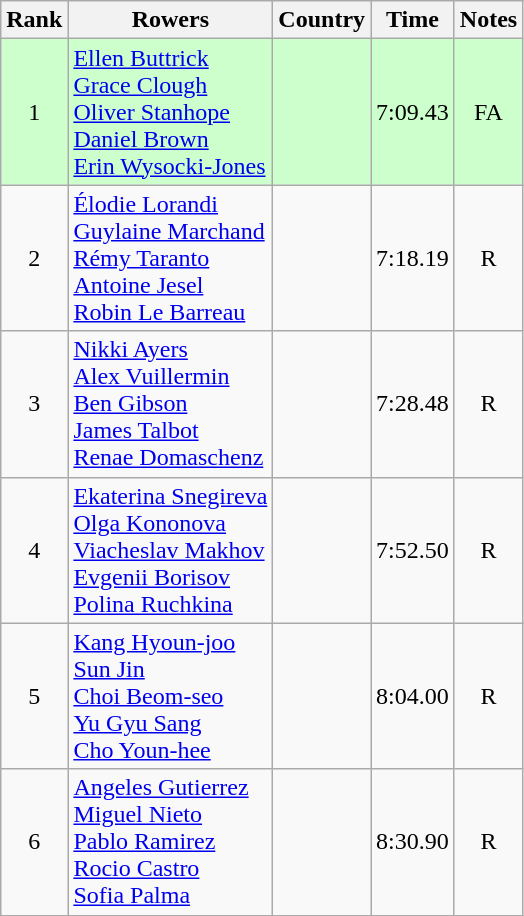<table class="wikitable" style="text-align:center">
<tr>
<th>Rank</th>
<th>Rowers</th>
<th>Country</th>
<th>Time</th>
<th>Notes</th>
</tr>
<tr bgcolor=ccffcc>
<td>1</td>
<td align="left"><a href='#'>Ellen Buttrick</a><br><a href='#'>Grace Clough</a><br><a href='#'>Oliver Stanhope</a><br><a href='#'>Daniel Brown</a><br><a href='#'>Erin Wysocki-Jones</a></td>
<td align="left"></td>
<td>7:09.43</td>
<td>FA</td>
</tr>
<tr>
<td>2</td>
<td align="left"><a href='#'>Élodie Lorandi</a><br><a href='#'>Guylaine Marchand</a><br><a href='#'>Rémy Taranto</a><br><a href='#'>Antoine Jesel</a><br><a href='#'>Robin Le Barreau</a></td>
<td align="left"></td>
<td>7:18.19</td>
<td>R</td>
</tr>
<tr>
<td>3</td>
<td align="left"><a href='#'>Nikki Ayers</a><br><a href='#'>Alex Vuillermin</a><br><a href='#'>Ben Gibson</a><br><a href='#'>James Talbot</a><br><a href='#'>Renae Domaschenz</a></td>
<td align="left"></td>
<td>7:28.48</td>
<td>R</td>
</tr>
<tr>
<td>4</td>
<td align="left"><a href='#'>Ekaterina Snegireva</a><br><a href='#'>Olga Kononova</a><br><a href='#'>Viacheslav Makhov</a><br><a href='#'>Evgenii Borisov</a><br><a href='#'>Polina Ruchkina</a></td>
<td align="left"></td>
<td>7:52.50</td>
<td>R</td>
</tr>
<tr>
<td>5</td>
<td align="left"><a href='#'>Kang Hyoun-joo</a><br><a href='#'>Sun Jin</a><br><a href='#'>Choi Beom-seo</a><br><a href='#'>Yu Gyu Sang</a><br><a href='#'>Cho Youn-hee</a></td>
<td align="left"></td>
<td>8:04.00</td>
<td>R</td>
</tr>
<tr>
<td>6</td>
<td align="left"><a href='#'>Angeles Gutierrez</a><br><a href='#'>Miguel Nieto</a><br><a href='#'>Pablo Ramirez</a><br><a href='#'>Rocio Castro</a><br><a href='#'>Sofia Palma</a></td>
<td align="left"></td>
<td>8:30.90</td>
<td>R</td>
</tr>
</table>
